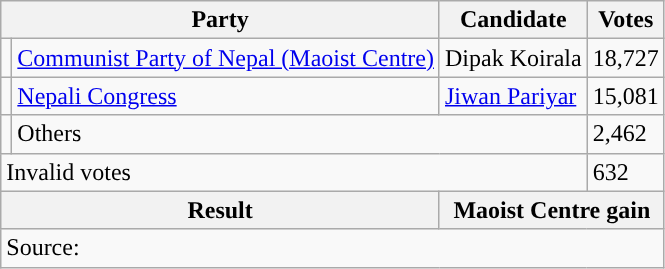<table class="wikitable">
<tr>
<th colspan="2">Party</th>
<th>Candidate</th>
<th>Votes</th>
</tr>
<tr>
<td style="background-color:"></td>
<td><a href='#'>Communist Party of Nepal (Maoist Centre)</a></td>
<td>Dipak Koirala</td>
<td>18,727</td>
</tr>
<tr>
<td style="background-color:"></td>
<td><a href='#'>Nepali Congress</a></td>
<td><a href='#'>Jiwan Pariyar</a></td>
<td>15,081</td>
</tr>
<tr>
<td></td>
<td colspan="2">Others</td>
<td>2,462</td>
</tr>
<tr>
<td colspan="3">Invalid votes</td>
<td>632</td>
</tr>
<tr>
<th colspan="2">Result</th>
<th colspan="2">Maoist Centre gain</th>
</tr>
<tr>
<td colspan="4">Source: </td>
</tr>
</table>
